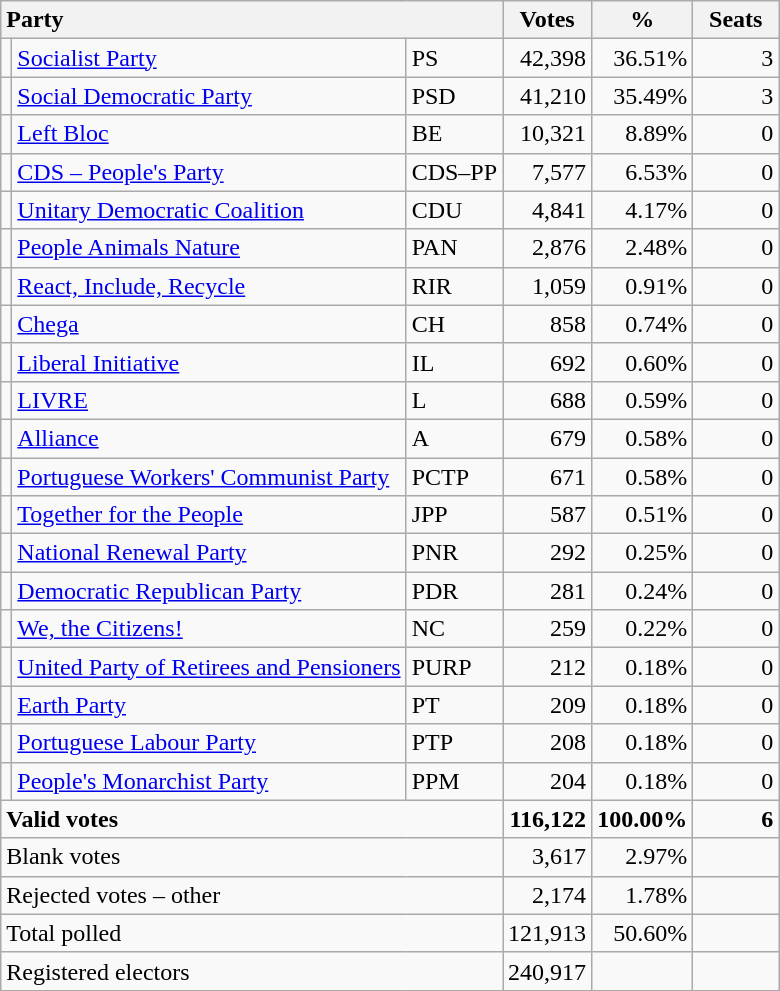<table class="wikitable" border="1" style="text-align:right;">
<tr>
<th style="text-align:left;" colspan=3>Party</th>
<th align=center width="50">Votes</th>
<th align=center width="50">%</th>
<th align=center width="50">Seats</th>
</tr>
<tr>
<td></td>
<td align=left><a href='#'>Socialist Party</a></td>
<td align=left>PS</td>
<td>42,398</td>
<td>36.51%</td>
<td>3</td>
</tr>
<tr>
<td></td>
<td align=left><a href='#'>Social Democratic Party</a></td>
<td align=left>PSD</td>
<td>41,210</td>
<td>35.49%</td>
<td>3</td>
</tr>
<tr>
<td></td>
<td align=left><a href='#'>Left Bloc</a></td>
<td align=left>BE</td>
<td>10,321</td>
<td>8.89%</td>
<td>0</td>
</tr>
<tr>
<td></td>
<td align=left><a href='#'>CDS – People's Party</a></td>
<td align=left style="white-space: nowrap;">CDS–PP</td>
<td>7,577</td>
<td>6.53%</td>
<td>0</td>
</tr>
<tr>
<td></td>
<td align=left style="white-space: nowrap;"><a href='#'>Unitary Democratic Coalition</a></td>
<td align=left>CDU</td>
<td>4,841</td>
<td>4.17%</td>
<td>0</td>
</tr>
<tr>
<td></td>
<td align=left><a href='#'>People Animals Nature</a></td>
<td align=left>PAN</td>
<td>2,876</td>
<td>2.48%</td>
<td>0</td>
</tr>
<tr>
<td></td>
<td align=left><a href='#'>React, Include, Recycle</a></td>
<td align=left>RIR</td>
<td>1,059</td>
<td>0.91%</td>
<td>0</td>
</tr>
<tr>
<td></td>
<td align=left><a href='#'>Chega</a></td>
<td align=left>CH</td>
<td>858</td>
<td>0.74%</td>
<td>0</td>
</tr>
<tr>
<td></td>
<td align=left><a href='#'>Liberal Initiative</a></td>
<td align=left>IL</td>
<td>692</td>
<td>0.60%</td>
<td>0</td>
</tr>
<tr>
<td></td>
<td align=left><a href='#'>LIVRE</a></td>
<td align=left>L</td>
<td>688</td>
<td>0.59%</td>
<td>0</td>
</tr>
<tr>
<td></td>
<td align=left><a href='#'>Alliance</a></td>
<td align=left>A</td>
<td>679</td>
<td>0.58%</td>
<td>0</td>
</tr>
<tr>
<td></td>
<td align=left><a href='#'>Portuguese Workers' Communist Party</a></td>
<td align=left>PCTP</td>
<td>671</td>
<td>0.58%</td>
<td>0</td>
</tr>
<tr>
<td></td>
<td align=left><a href='#'>Together for the People</a></td>
<td align=left>JPP</td>
<td>587</td>
<td>0.51%</td>
<td>0</td>
</tr>
<tr>
<td></td>
<td align=left><a href='#'>National Renewal Party</a></td>
<td align=left>PNR</td>
<td>292</td>
<td>0.25%</td>
<td>0</td>
</tr>
<tr>
<td></td>
<td align=left><a href='#'>Democratic Republican Party</a></td>
<td align=left>PDR</td>
<td>281</td>
<td>0.24%</td>
<td>0</td>
</tr>
<tr>
<td></td>
<td align=left><a href='#'>We, the Citizens!</a></td>
<td align=left>NC</td>
<td>259</td>
<td>0.22%</td>
<td>0</td>
</tr>
<tr>
<td></td>
<td align=left><a href='#'>United Party of Retirees and Pensioners</a></td>
<td align=left>PURP</td>
<td>212</td>
<td>0.18%</td>
<td>0</td>
</tr>
<tr>
<td></td>
<td align=left><a href='#'>Earth Party</a></td>
<td align=left>PT</td>
<td>209</td>
<td>0.18%</td>
<td>0</td>
</tr>
<tr>
<td></td>
<td align=left><a href='#'>Portuguese Labour Party</a></td>
<td align=left>PTP</td>
<td>208</td>
<td>0.18%</td>
<td>0</td>
</tr>
<tr>
<td></td>
<td align=left><a href='#'>People's Monarchist Party</a></td>
<td align=left>PPM</td>
<td>204</td>
<td>0.18%</td>
<td>0</td>
</tr>
<tr style="font-weight:bold">
<td align=left colspan=3>Valid votes</td>
<td>116,122</td>
<td>100.00%</td>
<td>6</td>
</tr>
<tr>
<td align=left colspan=3>Blank votes</td>
<td>3,617</td>
<td>2.97%</td>
<td></td>
</tr>
<tr>
<td align=left colspan=3>Rejected votes – other</td>
<td>2,174</td>
<td>1.78%</td>
<td></td>
</tr>
<tr>
<td align=left colspan=3>Total polled</td>
<td>121,913</td>
<td>50.60%</td>
<td></td>
</tr>
<tr>
<td align=left colspan=3>Registered electors</td>
<td>240,917</td>
<td></td>
<td></td>
</tr>
</table>
